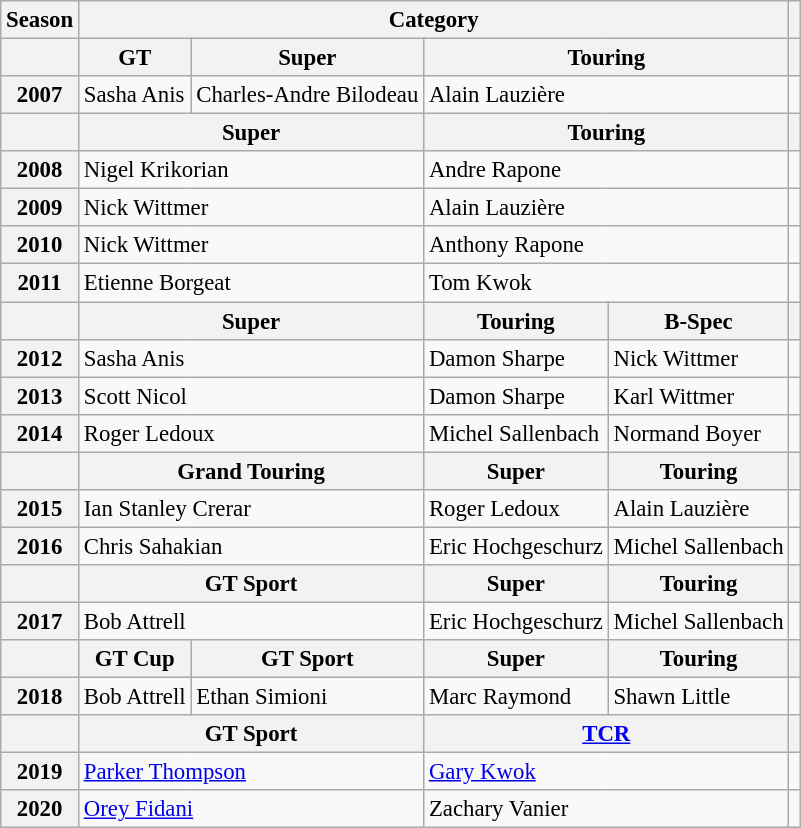<table class="wikitable" style="font-size: 95%;">
<tr>
<th>Season</th>
<th colspan=4>Category</th>
<th></th>
</tr>
<tr>
<th></th>
<th>GT</th>
<th>Super</th>
<th colspan=2>Touring</th>
<th></th>
</tr>
<tr>
<th>2007</th>
<td> Sasha Anis</td>
<td> Charles-Andre Bilodeau</td>
<td colspan=2> Alain Lauzière</td>
<td></td>
</tr>
<tr>
<th></th>
<th colspan=2>Super</th>
<th colspan=2>Touring</th>
<th></th>
</tr>
<tr>
<th>2008</th>
<td colspan=2> Nigel Krikorian</td>
<td colspan=2> Andre Rapone</td>
<td></td>
</tr>
<tr>
<th>2009</th>
<td colspan=2> Nick Wittmer</td>
<td colspan=2> Alain Lauzière</td>
<td></td>
</tr>
<tr>
<th>2010</th>
<td colspan=2> Nick Wittmer</td>
<td colspan=2> Anthony Rapone</td>
<td></td>
</tr>
<tr>
<th>2011</th>
<td colspan=2> Etienne Borgeat</td>
<td colspan=2> Tom Kwok</td>
<td></td>
</tr>
<tr>
<th></th>
<th colspan=2>Super</th>
<th>Touring</th>
<th>B-Spec</th>
<th></th>
</tr>
<tr>
<th>2012</th>
<td colspan=2> Sasha Anis</td>
<td> Damon Sharpe</td>
<td> Nick Wittmer</td>
<td></td>
</tr>
<tr>
<th>2013</th>
<td colspan=2> Scott Nicol</td>
<td> Damon Sharpe</td>
<td> Karl Wittmer</td>
<td></td>
</tr>
<tr>
<th>2014</th>
<td colspan=2> Roger Ledoux</td>
<td> Michel Sallenbach</td>
<td> Normand Boyer</td>
<td></td>
</tr>
<tr>
<th></th>
<th colspan=2>Grand Touring</th>
<th>Super</th>
<th>Touring</th>
<th></th>
</tr>
<tr>
<th>2015</th>
<td colspan=2> Ian Stanley Crerar</td>
<td> Roger Ledoux</td>
<td> Alain Lauzière</td>
<td></td>
</tr>
<tr>
<th>2016</th>
<td colspan=2> Chris Sahakian</td>
<td> Eric Hochgeschurz</td>
<td> Michel Sallenbach</td>
<td></td>
</tr>
<tr>
<th></th>
<th colspan=2>GT Sport</th>
<th>Super</th>
<th>Touring</th>
<th></th>
</tr>
<tr>
<th>2017</th>
<td colspan=2> Bob Attrell</td>
<td> Eric Hochgeschurz</td>
<td> Michel Sallenbach</td>
<td></td>
</tr>
<tr>
<th></th>
<th>GT Cup</th>
<th>GT Sport</th>
<th>Super</th>
<th>Touring</th>
<th></th>
</tr>
<tr>
<th>2018</th>
<td> Bob Attrell</td>
<td> Ethan Simioni</td>
<td> Marc Raymond</td>
<td> Shawn Little</td>
<td></td>
</tr>
<tr>
<th></th>
<th colspan=2>GT Sport</th>
<th colspan=2><a href='#'>TCR</a></th>
<th></th>
</tr>
<tr>
<th>2019</th>
<td colspan=2> <a href='#'>Parker Thompson</a></td>
<td colspan=2> <a href='#'>Gary Kwok</a></td>
<td></td>
</tr>
<tr>
<th>2020</th>
<td colspan=2> <a href='#'>Orey Fidani</a></td>
<td colspan=2> Zachary Vanier</td>
<td></td>
</tr>
</table>
